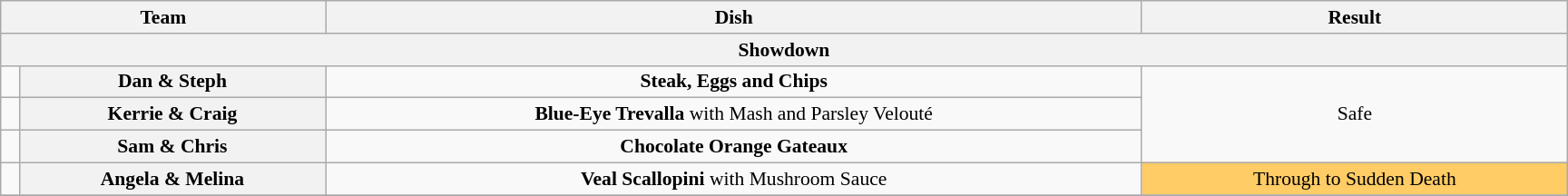<table class="wikitable plainrowheaders" style="margin:1em auto; text-align:center; font-size:90%; width:80em;">
<tr>
<th colspan="2">Team</th>
<th>Dish</th>
<th>Result</th>
</tr>
<tr>
<th colspan="4" >Showdown</th>
</tr>
<tr>
<td></td>
<th>Dan & Steph</th>
<td><strong>Steak, Eggs and Chips</strong></td>
<td rowspan="3">Safe</td>
</tr>
<tr>
<td></td>
<th>Kerrie & Craig</th>
<td><strong>Blue-Eye Trevalla</strong> with Mash and Parsley Velouté</td>
</tr>
<tr>
<td></td>
<th>Sam & Chris</th>
<td><strong>Chocolate Orange Gateaux</strong></td>
</tr>
<tr>
<td></td>
<th>Angela & Melina</th>
<td><strong>Veal Scallopini</strong> with Mushroom Sauce</td>
<td style="background:#FFCC66;">Through to Sudden Death</td>
</tr>
<tr>
</tr>
</table>
